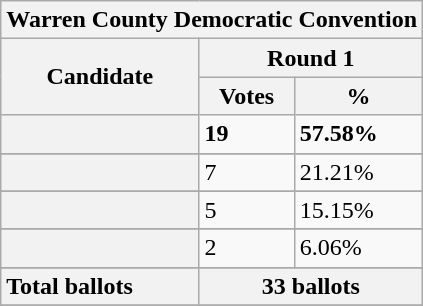<table class="wikitable sortable">
<tr>
<th colspan=" 19 ">Warren County Democratic Convention</th>
</tr>
<tr style="background:#eee; text-align:center;">
<th rowspan=2 style="text-align:center;">Candidate</th>
<th colspan=2 style="text-align:center;">Round 1</th>
</tr>
<tr>
<th>Votes</th>
<th>%</th>
</tr>
<tr>
<th scope="row" style="text-align:left;"></th>
<td><strong>19</strong></td>
<td><strong>57.58%</strong></td>
</tr>
<tr>
</tr>
<tr>
</tr>
<tr>
<th scope="row" style="text-align:left;"></th>
<td>7</td>
<td>21.21%</td>
</tr>
<tr>
</tr>
<tr>
</tr>
<tr>
<th scope="row" style="text-align:left;"></th>
<td>5</td>
<td>15.15%</td>
</tr>
<tr>
</tr>
<tr>
</tr>
<tr>
<th scope="row" style="text-align:left;"></th>
<td>2</td>
<td>6.06%</td>
</tr>
<tr>
</tr>
<tr>
</tr>
<tr>
<th scope="row" style="text-align:left;">Total ballots</th>
<th colspan="2">33 ballots</th>
</tr>
<tr>
</tr>
</table>
